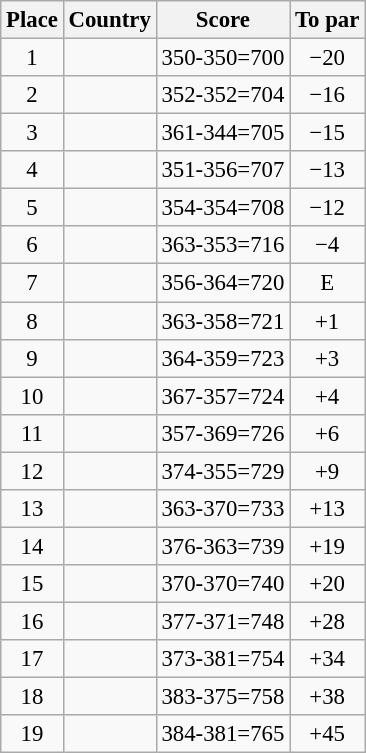<table class="wikitable" style="font-size:95%;">
<tr>
<th>Place</th>
<th>Country</th>
<th>Score</th>
<th>To par</th>
</tr>
<tr>
<td align=center>1</td>
<td></td>
<td align=center>350-350=700</td>
<td align="center">−20</td>
</tr>
<tr>
<td align="center">2</td>
<td></td>
<td align="center">352-352=704</td>
<td align="center">−16</td>
</tr>
<tr>
<td align="center">3</td>
<td></td>
<td align="center">361-344=705</td>
<td align="center">−15</td>
</tr>
<tr>
<td align="center">4</td>
<td></td>
<td align="center">351-356=707</td>
<td align="center">−13</td>
</tr>
<tr>
<td align="center">5</td>
<td></td>
<td align="center">354-354=708</td>
<td align="center">−12</td>
</tr>
<tr>
<td align="center">6</td>
<td></td>
<td align="center">363-353=716</td>
<td align="center">−4</td>
</tr>
<tr>
<td align="center">7</td>
<td></td>
<td align="center">356-364=720</td>
<td align="center">E</td>
</tr>
<tr>
<td align="center">8</td>
<td></td>
<td align="center">363-358=721</td>
<td align="center">+1</td>
</tr>
<tr>
<td align="center">9</td>
<td></td>
<td align="center">364-359=723</td>
<td align="center">+3</td>
</tr>
<tr>
<td align="center">10</td>
<td></td>
<td align="center">367-357=724</td>
<td align="center">+4</td>
</tr>
<tr>
<td align="center">11</td>
<td></td>
<td align="center">357-369=726</td>
<td align="center">+6</td>
</tr>
<tr>
<td align="center">12</td>
<td></td>
<td align="center">374-355=729</td>
<td align="center">+9</td>
</tr>
<tr>
<td align="center">13</td>
<td></td>
<td align="center">363-370=733</td>
<td align="center">+13</td>
</tr>
<tr>
<td align="center">14</td>
<td></td>
<td align="center">376-363=739</td>
<td align="center">+19</td>
</tr>
<tr>
<td align="center">15</td>
<td></td>
<td align="center">370-370=740</td>
<td align="center">+20</td>
</tr>
<tr>
<td align=center>16</td>
<td></td>
<td align=center>377-371=748</td>
<td align=center>+28</td>
</tr>
<tr>
<td align=center>17</td>
<td></td>
<td align=center>373-381=754</td>
<td align=center>+34</td>
</tr>
<tr>
<td align=center>18</td>
<td></td>
<td>383-375=758</td>
<td align=center>+38</td>
</tr>
<tr>
<td align=center>19</td>
<td></td>
<td align=center>384-381=765</td>
<td align=center>+45</td>
</tr>
</table>
